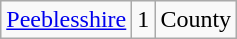<table class="wikitable sortable">
<tr>
<td><a href='#'>Peeblesshire</a></td>
<td align="center">1</td>
<td>County</td>
</tr>
</table>
